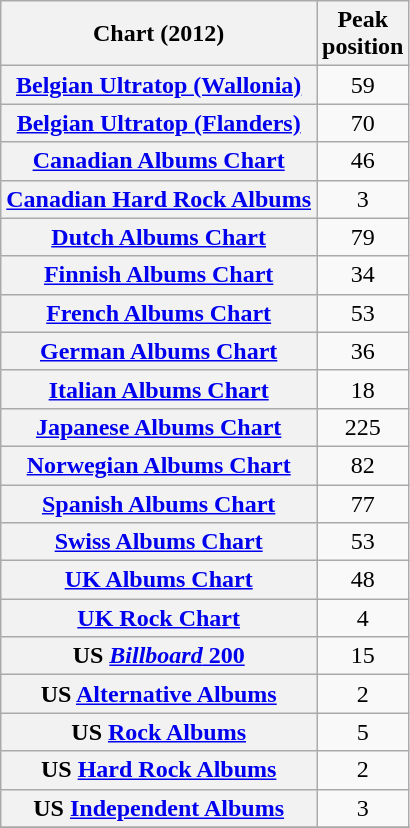<table class="wikitable sortable plainrowheaders" style="text-align:center;">
<tr>
<th scope="col">Chart (2012)</th>
<th scope="col">Peak<br>position</th>
</tr>
<tr>
<th scope="row"><a href='#'>Belgian Ultratop (Wallonia)</a></th>
<td>59</td>
</tr>
<tr>
<th scope="row"><a href='#'>Belgian Ultratop (Flanders)</a></th>
<td>70</td>
</tr>
<tr>
<th scope="row"><a href='#'>Canadian Albums Chart</a></th>
<td>46</td>
</tr>
<tr>
<th scope="row"><a href='#'>Canadian Hard Rock Albums</a></th>
<td>3</td>
</tr>
<tr>
<th scope="row"><a href='#'>Dutch Albums Chart</a></th>
<td>79</td>
</tr>
<tr>
<th scope="row"><a href='#'>Finnish Albums Chart</a></th>
<td>34</td>
</tr>
<tr>
<th scope="row"><a href='#'>French Albums Chart</a></th>
<td>53</td>
</tr>
<tr>
<th scope="row"><a href='#'>German Albums Chart</a></th>
<td>36</td>
</tr>
<tr>
<th scope="row"><a href='#'>Italian Albums Chart</a></th>
<td>18</td>
</tr>
<tr>
<th scope="row"><a href='#'>Japanese Albums Chart</a></th>
<td>225</td>
</tr>
<tr>
<th scope="row"><a href='#'>Norwegian Albums Chart</a></th>
<td>82</td>
</tr>
<tr>
<th scope="row"><a href='#'>Spanish Albums Chart</a></th>
<td>77</td>
</tr>
<tr>
<th scope="row"><a href='#'>Swiss Albums Chart</a></th>
<td>53</td>
</tr>
<tr>
<th scope="row"><a href='#'>UK Albums Chart</a></th>
<td>48</td>
</tr>
<tr>
<th scope="row"><a href='#'>UK Rock Chart</a></th>
<td>4</td>
</tr>
<tr>
<th scope="row">US <a href='#'><em>Billboard</em> 200</a></th>
<td>15</td>
</tr>
<tr>
<th scope="row">US <a href='#'>Alternative Albums</a></th>
<td>2</td>
</tr>
<tr>
<th scope="row">US <a href='#'>Rock Albums</a></th>
<td>5</td>
</tr>
<tr>
<th scope="row">US <a href='#'>Hard Rock Albums</a></th>
<td>2</td>
</tr>
<tr>
<th scope="row">US <a href='#'>Independent Albums</a></th>
<td>3</td>
</tr>
<tr>
</tr>
</table>
